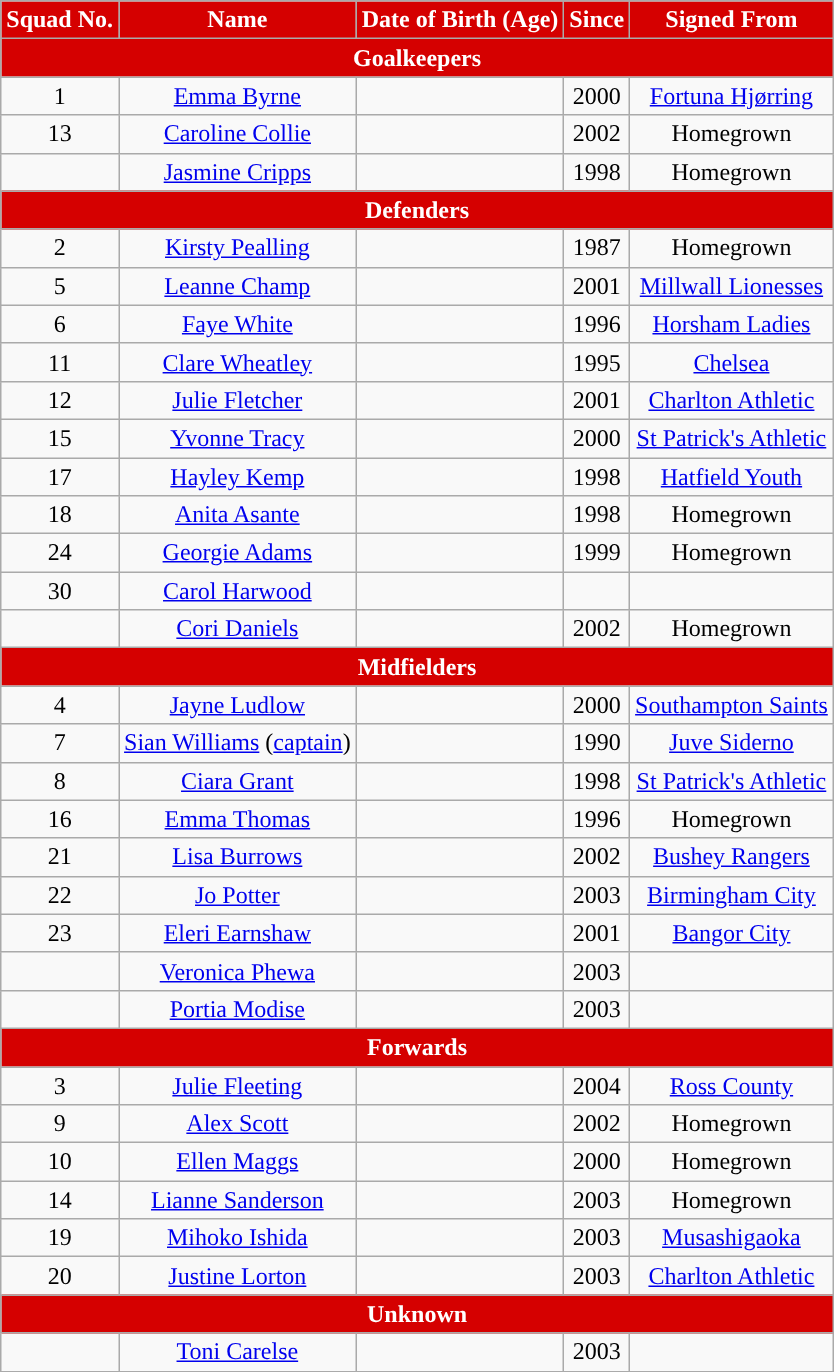<table class="wikitable" style="text-align:center; font-size:100%; ">
<tr>
<th style="background:#d50000; color:white; text-align:center;">Squad No.</th>
<th style="background:#d50000; color:white; text-align:center;">Name</th>
<th style="background:#d50000; color:white; text-align:center;">Date of Birth (Age)</th>
<th style="background:#d50000; color:white; text-align:center;">Since</th>
<th style="background:#d50000; color:white; text-align:center;">Signed From</th>
</tr>
<tr>
<th colspan="5" style="background:#d50000; color:white; text-align:center">Goalkeepers</th>
</tr>
<tr>
<td>1</td>
<td> <a href='#'>Emma Byrne</a></td>
<td></td>
<td>2000</td>
<td> <a href='#'>Fortuna Hjørring</a></td>
</tr>
<tr>
<td>13</td>
<td> <a href='#'>Caroline Collie</a></td>
<td></td>
<td>2002</td>
<td>Homegrown</td>
</tr>
<tr>
<td></td>
<td> <a href='#'>Jasmine Cripps</a></td>
<td></td>
<td>1998</td>
<td>Homegrown</td>
</tr>
<tr>
<th colspan="5" style="background:#d50000; color:white; text-align:center">Defenders</th>
</tr>
<tr>
<td>2</td>
<td> <a href='#'>Kirsty Pealling</a></td>
<td></td>
<td>1987</td>
<td>Homegrown</td>
</tr>
<tr>
<td>5</td>
<td> <a href='#'>Leanne Champ</a></td>
<td></td>
<td>2001</td>
<td> <a href='#'>Millwall Lionesses</a></td>
</tr>
<tr>
<td>6</td>
<td> <a href='#'>Faye White</a></td>
<td></td>
<td>1996</td>
<td> <a href='#'>Horsham Ladies</a></td>
</tr>
<tr>
<td>11</td>
<td> <a href='#'>Clare Wheatley</a></td>
<td></td>
<td>1995</td>
<td> <a href='#'>Chelsea</a></td>
</tr>
<tr>
<td>12</td>
<td> <a href='#'>Julie Fletcher</a></td>
<td></td>
<td>2001</td>
<td> <a href='#'>Charlton Athletic</a></td>
</tr>
<tr>
<td>15</td>
<td> <a href='#'>Yvonne Tracy</a></td>
<td></td>
<td>2000</td>
<td> <a href='#'>St Patrick's Athletic</a></td>
</tr>
<tr>
<td>17</td>
<td> <a href='#'>Hayley Kemp</a></td>
<td></td>
<td>1998</td>
<td> <a href='#'>Hatfield Youth</a></td>
</tr>
<tr>
<td>18</td>
<td> <a href='#'>Anita Asante</a></td>
<td></td>
<td>1998</td>
<td>Homegrown</td>
</tr>
<tr>
<td>24</td>
<td> <a href='#'>Georgie Adams</a></td>
<td></td>
<td>1999</td>
<td>Homegrown</td>
</tr>
<tr>
<td>30</td>
<td> <a href='#'>Carol Harwood</a></td>
<td></td>
<td></td>
<td></td>
</tr>
<tr>
<td></td>
<td> <a href='#'>Cori Daniels</a></td>
<td></td>
<td>2002</td>
<td>Homegrown</td>
</tr>
<tr>
<th colspan="5" style="background:#d50000; color:white; text-align:center">Midfielders</th>
</tr>
<tr>
<td>4</td>
<td> <a href='#'>Jayne Ludlow</a></td>
<td></td>
<td>2000</td>
<td><em></em> <a href='#'>Southampton Saints</a></td>
</tr>
<tr>
<td>7</td>
<td> <a href='#'>Sian Williams</a> (<a href='#'>captain</a>)</td>
<td></td>
<td>1990</td>
<td> <a href='#'>Juve Siderno</a></td>
</tr>
<tr>
<td>8</td>
<td> <a href='#'>Ciara Grant</a></td>
<td></td>
<td>1998</td>
<td> <a href='#'>St Patrick's Athletic</a></td>
</tr>
<tr>
<td>16</td>
<td> <a href='#'>Emma Thomas</a></td>
<td></td>
<td>1996</td>
<td>Homegrown</td>
</tr>
<tr>
<td>21</td>
<td> <a href='#'>Lisa Burrows</a></td>
<td></td>
<td>2002</td>
<td><em></em> <a href='#'>Bushey Rangers</a></td>
</tr>
<tr>
<td>22</td>
<td> <a href='#'>Jo Potter</a></td>
<td></td>
<td>2003</td>
<td> <a href='#'>Birmingham City</a></td>
</tr>
<tr>
<td>23</td>
<td> <a href='#'>Eleri Earnshaw</a></td>
<td></td>
<td>2001</td>
<td> <a href='#'>Bangor City</a></td>
</tr>
<tr>
<td></td>
<td> <a href='#'>Veronica Phewa</a></td>
<td></td>
<td>2003</td>
<td></td>
</tr>
<tr>
<td></td>
<td> <a href='#'>Portia Modise</a></td>
<td></td>
<td>2003</td>
<td></td>
</tr>
<tr>
<th colspan="5" style="background:#d50000; color:white; text-align:center">Forwards</th>
</tr>
<tr>
<td>3</td>
<td> <a href='#'>Julie Fleeting</a></td>
<td></td>
<td>2004</td>
<td> <a href='#'>Ross County</a></td>
</tr>
<tr>
<td>9</td>
<td> <a href='#'>Alex Scott</a></td>
<td></td>
<td>2002</td>
<td>Homegrown</td>
</tr>
<tr>
<td>10</td>
<td> <a href='#'>Ellen Maggs</a></td>
<td></td>
<td>2000</td>
<td>Homegrown</td>
</tr>
<tr>
<td>14</td>
<td> <a href='#'>Lianne Sanderson</a></td>
<td></td>
<td>2003</td>
<td>Homegrown</td>
</tr>
<tr>
<td>19</td>
<td> <a href='#'>Mihoko Ishida</a></td>
<td></td>
<td>2003</td>
<td><a href='#'>Musashigaoka</a></td>
</tr>
<tr>
<td>20</td>
<td> <a href='#'>Justine Lorton</a></td>
<td></td>
<td>2003</td>
<td> <a href='#'>Charlton Athletic</a></td>
</tr>
<tr>
<th colspan="5" style="background:#d50000; color:white; text-align:center">Unknown</th>
</tr>
<tr>
<td></td>
<td> <a href='#'>Toni Carelse</a></td>
<td></td>
<td>2003</td>
<td></td>
</tr>
</table>
